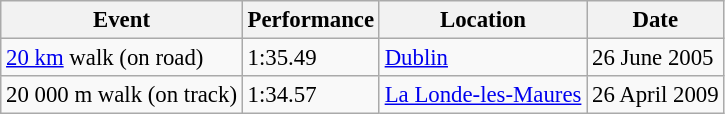<table class="wikitable" style="border-collapse: collapse; font-size: 95%; margin-bottom: 10px;">
<tr>
<th scope="col">Event</th>
<th scope="col">Performance</th>
<th scope="col">Location</th>
<th scope="col">Date</th>
</tr>
<tr>
<td><a href='#'>20 km</a> walk (on road)</td>
<td>1:35.49</td>
<td><a href='#'>Dublin</a></td>
<td>26 June 2005</td>
</tr>
<tr>
<td>20 000 m walk (on track)</td>
<td>1:34.57</td>
<td><a href='#'>La Londe-les-Maures</a></td>
<td>26 April 2009</td>
</tr>
</table>
